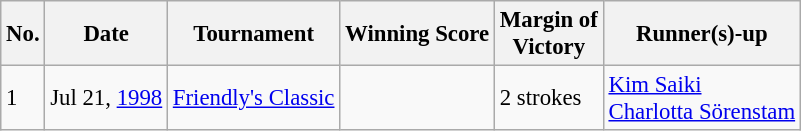<table class="wikitable" style="font-size:95%;">
<tr>
<th>No.</th>
<th>Date</th>
<th>Tournament</th>
<th>Winning Score</th>
<th>Margin of<br>Victory</th>
<th>Runner(s)-up</th>
</tr>
<tr>
<td>1</td>
<td>Jul 21, <a href='#'>1998</a></td>
<td><a href='#'>Friendly's Classic</a></td>
<td></td>
<td>2 strokes</td>
<td> <a href='#'>Kim Saiki</a><br> <a href='#'>Charlotta Sörenstam</a></td>
</tr>
</table>
